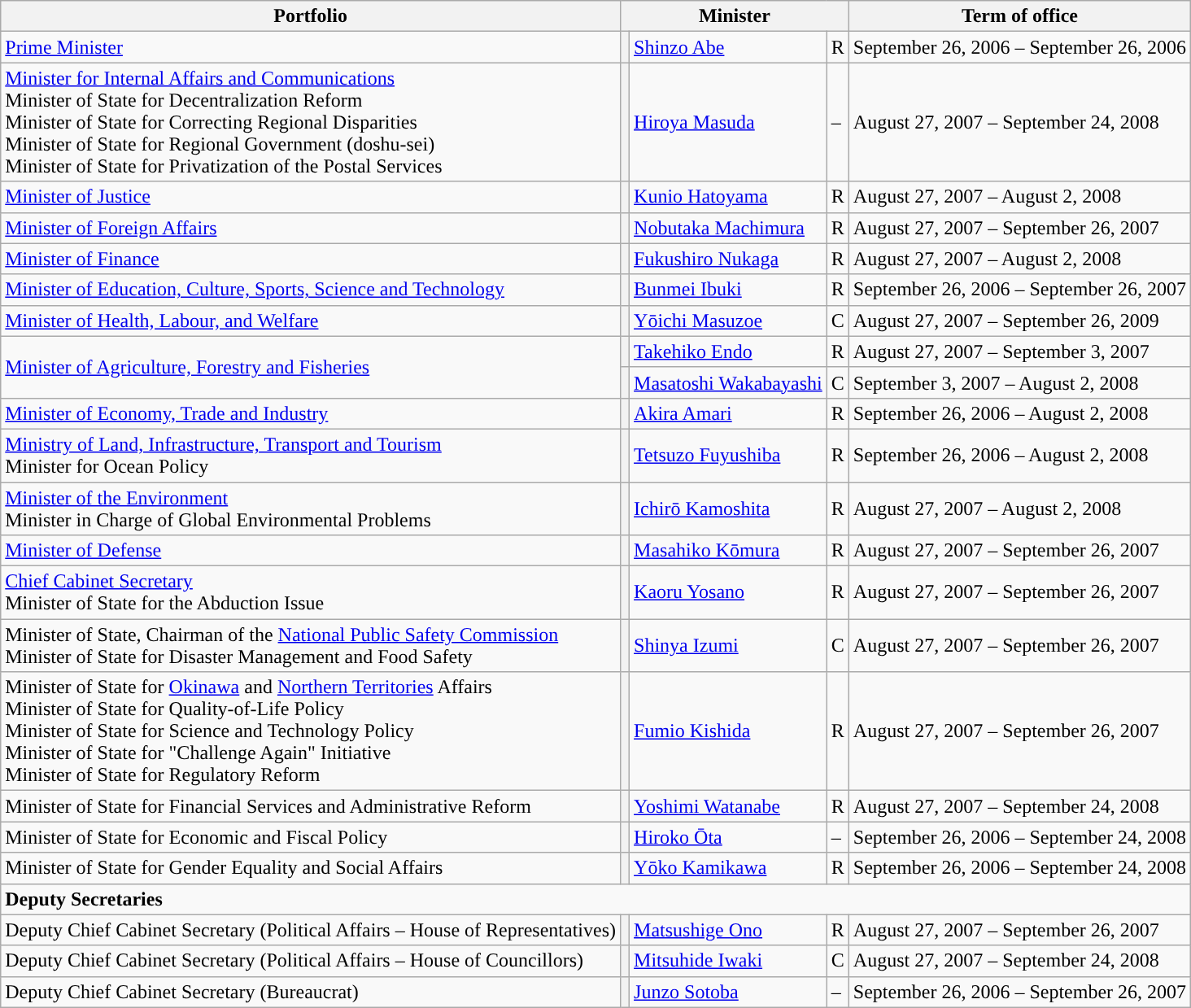<table class="wikitable">
<tr>
<th>Portfolio</th>
<th colspan=3>Minister</th>
<th>Term of office</th>
</tr>
<tr>
<td><a href='#'>Prime Minister</a></td>
<th style="color:inherit;background-color: "></th>
<td><a href='#'>Shinzo Abe</a></td>
<td>R</td>
<td>September 26, 2006 – September 26, 2006</td>
</tr>
<tr>
<td><a href='#'>Minister for Internal Affairs and Communications</a> <br>Minister of State for Decentralization Reform  <br>Minister of State for Correcting Regional Disparities <br>Minister of State for Regional Government (doshu-sei) <br>Minister of State for Privatization of the Postal Services</td>
<th style="color:inherit;background-color: "></th>
<td><a href='#'>Hiroya Masuda</a></td>
<td>–</td>
<td>August 27, 2007 – September 24, 2008</td>
</tr>
<tr>
<td><a href='#'>Minister of Justice</a></td>
<th style="color:inherit;background-color: "></th>
<td><a href='#'>Kunio Hatoyama</a></td>
<td>R</td>
<td>August 27, 2007 – August 2, 2008</td>
</tr>
<tr>
<td><a href='#'>Minister of Foreign Affairs</a></td>
<th style="color:inherit;background-color: "></th>
<td><a href='#'>Nobutaka Machimura</a></td>
<td>R</td>
<td>August 27, 2007 – September 26, 2007</td>
</tr>
<tr>
<td><a href='#'>Minister of Finance</a></td>
<th style="color:inherit;background-color: "></th>
<td><a href='#'>Fukushiro Nukaga</a></td>
<td>R</td>
<td>August 27, 2007 – August 2, 2008</td>
</tr>
<tr>
<td><a href='#'>Minister of Education, Culture, Sports, Science and Technology</a></td>
<th style="color:inherit;background-color: "></th>
<td><a href='#'>Bunmei Ibuki</a></td>
<td>R</td>
<td>September 26, 2006 – September 26, 2007</td>
</tr>
<tr>
<td><a href='#'>Minister of Health, Labour, and Welfare</a></td>
<th style="color:inherit;background-color: "></th>
<td><a href='#'>Yōichi Masuzoe</a></td>
<td>C</td>
<td>August 27, 2007 – September 26, 2009</td>
</tr>
<tr>
<td rowspan=2><a href='#'>Minister of Agriculture, Forestry and Fisheries</a></td>
<th style="color:inherit;background-color: "></th>
<td><a href='#'>Takehiko Endo</a></td>
<td>R</td>
<td>August 27, 2007 – September 3, 2007</td>
</tr>
<tr>
<th style="color:inherit;background-color: "></th>
<td><a href='#'>Masatoshi Wakabayashi</a></td>
<td>C</td>
<td>September 3, 2007 – August 2, 2008</td>
</tr>
<tr>
<td><a href='#'>Minister of Economy, Trade and Industry</a></td>
<th style="color:inherit;background-color: "></th>
<td><a href='#'>Akira Amari</a></td>
<td>R</td>
<td>September 26, 2006 – August 2, 2008</td>
</tr>
<tr>
<td><a href='#'>Ministry of Land, Infrastructure, Transport and Tourism</a> <br>Minister for Ocean Policy</td>
<th style="color:inherit;background-color: "></th>
<td><a href='#'>Tetsuzo Fuyushiba</a></td>
<td>R</td>
<td>September 26, 2006 – August 2, 2008</td>
</tr>
<tr>
<td><a href='#'>Minister of the Environment</a> <br>Minister in Charge of Global Environmental Problems</td>
<th style="color:inherit;background-color: "></th>
<td><a href='#'>Ichirō Kamoshita</a></td>
<td>R</td>
<td>August 27, 2007 – August 2, 2008</td>
</tr>
<tr>
<td><a href='#'>Minister of Defense</a></td>
<th style="color:inherit;background-color: "></th>
<td><a href='#'>Masahiko Kōmura</a></td>
<td>R</td>
<td>August 27, 2007 – September 26, 2007</td>
</tr>
<tr>
<td><a href='#'>Chief Cabinet Secretary</a> <br>Minister of State for the Abduction Issue</td>
<th style="color:inherit;background-color: "></th>
<td><a href='#'>Kaoru Yosano</a></td>
<td>R</td>
<td>August 27, 2007 – September 26, 2007</td>
</tr>
<tr>
<td>Minister of State, Chairman of the <a href='#'>National Public Safety Commission</a> <br>Minister of State for Disaster Management and Food Safety</td>
<th style="color:inherit;background-color: "></th>
<td><a href='#'>Shinya Izumi</a></td>
<td>C</td>
<td>August 27, 2007 – September 26, 2007</td>
</tr>
<tr>
<td>Minister of State for <a href='#'>Okinawa</a> and <a href='#'>Northern Territories</a> Affairs <br>Minister of State for Quality-of-Life Policy <br>Minister of State for Science and Technology Policy <br>Minister of State for "Challenge Again" Initiative <br>Minister of State for Regulatory Reform</td>
<th style="color:inherit;background-color: "></th>
<td><a href='#'>Fumio Kishida</a></td>
<td>R</td>
<td>August 27, 2007 – September 26, 2007</td>
</tr>
<tr>
<td>Minister of State for Financial Services and Administrative Reform</td>
<th style="color:inherit;background-color: "></th>
<td><a href='#'>Yoshimi Watanabe</a></td>
<td>R</td>
<td>August 27, 2007 – September 24, 2008</td>
</tr>
<tr>
<td>Minister of State for Economic and Fiscal Policy</td>
<th style="color:inherit;background-color: "></th>
<td><a href='#'>Hiroko Ōta</a></td>
<td>–</td>
<td>September 26, 2006 – September 24, 2008</td>
</tr>
<tr>
<td>Minister of State for Gender Equality and Social Affairs</td>
<th style="color:inherit;background-color: "></th>
<td><a href='#'>Yōko Kamikawa</a></td>
<td>R</td>
<td>September 26, 2006 – September 24, 2008</td>
</tr>
<tr>
<td colspan=5><strong>Deputy Secretaries</strong></td>
</tr>
<tr>
<td>Deputy Chief Cabinet Secretary (Political Affairs – House of Representatives)</td>
<th style="color:inherit;background-color: "></th>
<td><a href='#'>Matsushige Ono</a></td>
<td>R</td>
<td>August 27, 2007 – September 26, 2007</td>
</tr>
<tr>
<td>Deputy Chief Cabinet Secretary (Political Affairs – House of Councillors)</td>
<th style="color:inherit;background-color: "></th>
<td><a href='#'>Mitsuhide Iwaki</a></td>
<td>C</td>
<td>August 27, 2007 – September 24, 2008</td>
</tr>
<tr>
<td>Deputy Chief Cabinet Secretary (Bureaucrat)</td>
<th style="color:inherit;background-color: "></th>
<td><a href='#'>Junzo Sotoba</a></td>
<td>–</td>
<td>September 26, 2006 – September 26, 2007</td>
</tr>
</table>
